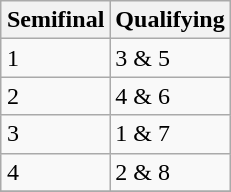<table class="wikitable" align="right">
<tr>
<th>Semifinal</th>
<th>Qualifying</th>
</tr>
<tr>
<td>1</td>
<td>3 & 5</td>
</tr>
<tr>
<td>2</td>
<td>4 & 6</td>
</tr>
<tr>
<td>3</td>
<td>1 & 7</td>
</tr>
<tr>
<td>4</td>
<td>2 & 8</td>
</tr>
<tr>
</tr>
</table>
